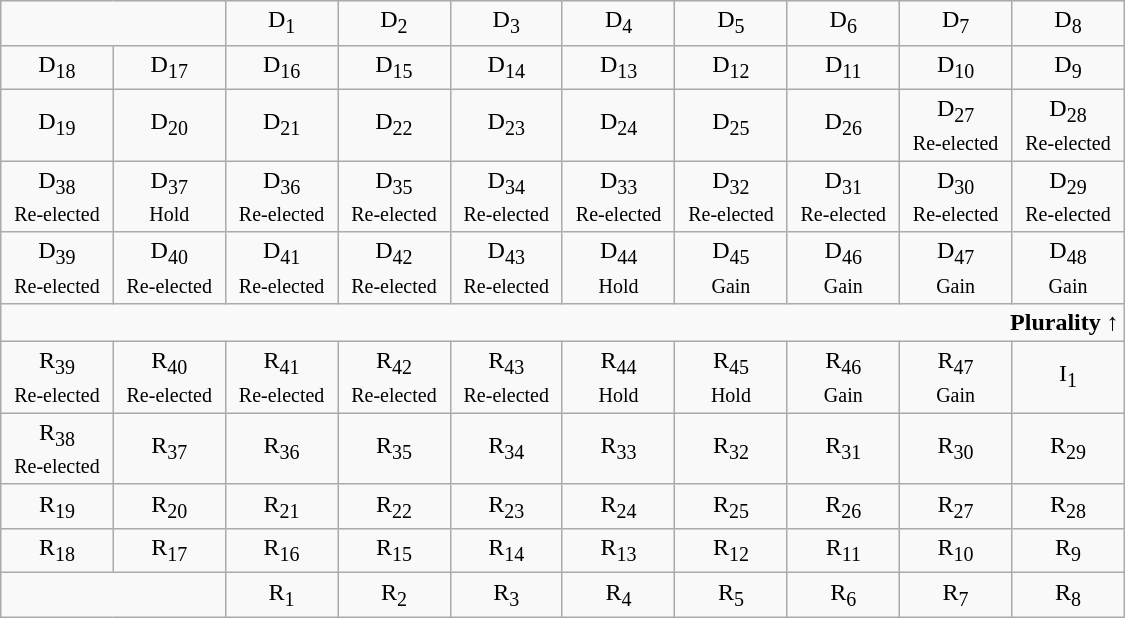<table class="wikitable" style="text-align:center" width=750px>
<tr>
<td colspan=2> </td>
<td>D<sub>1</sub></td>
<td>D<sub>2</sub></td>
<td>D<sub>3</sub></td>
<td>D<sub>4</sub></td>
<td>D<sub>5</sub></td>
<td>D<sub>6</sub></td>
<td>D<sub>7</sub></td>
<td>D<sub>8</sub></td>
</tr>
<tr>
<td width=10%  >D<sub>18</sub></td>
<td width=10%  >D<sub>17</sub></td>
<td width=10%  >D<sub>16</sub></td>
<td width=10%  >D<sub>15</sub></td>
<td width=10%  >D<sub>14</sub></td>
<td width=10%  >D<sub>13</sub></td>
<td width=10%  >D<sub>12</sub></td>
<td width=10%  >D<sub>11</sub></td>
<td width=10%  >D<sub>10</sub></td>
<td width=10%  >D<sub>9</sub></td>
</tr>
<tr>
<td>D<sub>19</sub></td>
<td>D<sub>20</sub></td>
<td>D<sub>21</sub></td>
<td>D<sub>22</sub></td>
<td>D<sub>23</sub></td>
<td>D<sub>24</sub></td>
<td>D<sub>25</sub></td>
<td>D<sub>26</sub></td>
<td>D<sub>27</sub><br><small>Re-elected</small></td>
<td>D<sub>28</sub><br><small>Re-elected</small></td>
</tr>
<tr>
<td>D<sub>38</sub><br><small>Re-elected</small></td>
<td>D<sub>37</sub><br><small>Hold</small></td>
<td>D<sub>36</sub><br><small>Re-elected</small></td>
<td>D<sub>35</sub><br><small>Re-elected</small></td>
<td>D<sub>34</sub><br><small>Re-elected</small></td>
<td>D<sub>33</sub><br><small>Re-elected</small></td>
<td>D<sub>32</sub><br><small>Re-elected</small></td>
<td>D<sub>31</sub><br><small>Re-elected</small></td>
<td>D<sub>30</sub><br><small>Re-elected</small></td>
<td>D<sub>29</sub><br><small>Re-elected</small></td>
</tr>
<tr>
<td>D<sub>39</sub><br><small>Re-elected</small></td>
<td>D<sub>40</sub><br><small>Re-elected</small></td>
<td>D<sub>41</sub><br><small>Re-elected</small></td>
<td>D<sub>42</sub><br><small>Re-elected</small></td>
<td>D<sub>43</sub><br><small>Re-elected</small></td>
<td>D<sub>44</sub><br><small>Hold</small></td>
<td>D<sub>45</sub><br><small>Gain</small></td>
<td>D<sub>46</sub><br><small>Gain</small></td>
<td>D<sub>47</sub><br><small>Gain</small></td>
<td>D<sub>48</sub><br><small>Gain</small></td>
</tr>
<tr>
<td colspan=10 align=right><strong>Plurality ↑</strong></td>
</tr>
<tr>
<td>R<sub>39</sub><br><small>Re-elected</small></td>
<td>R<sub>40</sub><br><small>Re-elected</small></td>
<td>R<sub>41</sub><br><small>Re-elected</small></td>
<td>R<sub>42</sub><br><small>Re-elected</small></td>
<td>R<sub>43</sub><br><small>Re-elected</small></td>
<td>R<sub>44</sub><br><small>Hold</small></td>
<td>R<sub>45</sub><br><small>Hold</small></td>
<td>R<sub>46</sub><br><small>Gain</small></td>
<td>R<sub>47</sub><br><small>Gain</small></td>
<td>I<sub>1</sub></td>
</tr>
<tr>
<td>R<sub>38</sub><br><small>Re-elected</small></td>
<td>R<sub>37</sub></td>
<td>R<sub>36</sub></td>
<td>R<sub>35</sub></td>
<td>R<sub>34</sub></td>
<td>R<sub>33</sub></td>
<td>R<sub>32</sub></td>
<td>R<sub>31</sub></td>
<td>R<sub>30</sub></td>
<td>R<sub>29</sub></td>
</tr>
<tr>
<td>R<sub>19</sub></td>
<td>R<sub>20</sub></td>
<td>R<sub>21</sub></td>
<td>R<sub>22</sub></td>
<td>R<sub>23</sub></td>
<td>R<sub>24</sub></td>
<td>R<sub>25</sub></td>
<td>R<sub>26</sub></td>
<td>R<sub>27</sub></td>
<td>R<sub>28</sub></td>
</tr>
<tr>
<td>R<sub>18</sub></td>
<td>R<sub>17</sub></td>
<td>R<sub>16</sub></td>
<td>R<sub>15</sub></td>
<td>R<sub>14</sub></td>
<td>R<sub>13</sub></td>
<td>R<sub>12</sub></td>
<td>R<sub>11</sub></td>
<td>R<sub>10</sub></td>
<td>R<sub>9</sub></td>
</tr>
<tr>
<td colspan=2> </td>
<td>R<sub>1</sub></td>
<td>R<sub>2</sub></td>
<td>R<sub>3</sub></td>
<td>R<sub>4</sub></td>
<td>R<sub>5</sub></td>
<td>R<sub>6</sub></td>
<td>R<sub>7</sub></td>
<td>R<sub>8</sub></td>
</tr>
</table>
